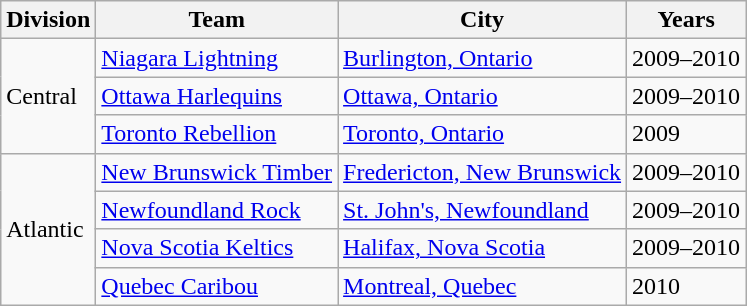<table class="wikitable sortable">
<tr>
<th>Division</th>
<th>Team</th>
<th>City</th>
<th>Years</th>
</tr>
<tr>
<td rowspan="3">Central</td>
<td><a href='#'>Niagara Lightning</a></td>
<td><a href='#'>Burlington, Ontario</a></td>
<td>2009–2010</td>
</tr>
<tr>
<td><a href='#'>Ottawa Harlequins</a></td>
<td><a href='#'>Ottawa, Ontario</a></td>
<td>2009–2010</td>
</tr>
<tr>
<td><a href='#'>Toronto Rebellion</a></td>
<td><a href='#'>Toronto, Ontario</a></td>
<td>2009</td>
</tr>
<tr>
<td rowspan="4">Atlantic</td>
<td><a href='#'>New Brunswick Timber</a></td>
<td><a href='#'>Fredericton, New Brunswick</a></td>
<td>2009–2010</td>
</tr>
<tr>
<td><a href='#'>Newfoundland Rock</a></td>
<td><a href='#'>St. John's, Newfoundland</a></td>
<td>2009–2010</td>
</tr>
<tr>
<td><a href='#'>Nova Scotia Keltics</a></td>
<td><a href='#'>Halifax, Nova Scotia</a></td>
<td>2009–2010</td>
</tr>
<tr>
<td><a href='#'>Quebec Caribou</a></td>
<td><a href='#'>Montreal, Quebec</a></td>
<td>2010</td>
</tr>
</table>
